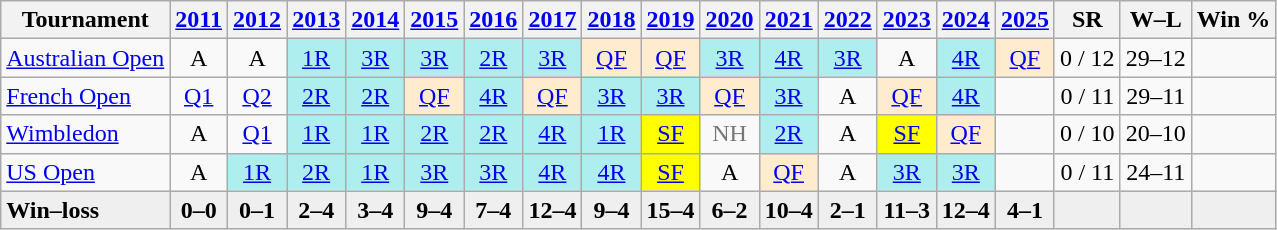<table class=wikitable style=text-align:center>
<tr>
<th>Tournament</th>
<th><a href='#'>2011</a></th>
<th><a href='#'>2012</a></th>
<th><a href='#'>2013</a></th>
<th><a href='#'>2014</a></th>
<th><a href='#'>2015</a></th>
<th><a href='#'>2016</a></th>
<th><a href='#'>2017</a></th>
<th><a href='#'>2018</a></th>
<th><a href='#'>2019</a></th>
<th><a href='#'>2020</a></th>
<th><a href='#'>2021</a></th>
<th><a href='#'>2022</a></th>
<th><a href='#'>2023</a></th>
<th><a href='#'>2024</a></th>
<th><a href='#'>2025</a></th>
<th>SR</th>
<th>W–L</th>
<th>Win %</th>
</tr>
<tr>
<td align=left><a href='#'>Australian Open</a></td>
<td>A</td>
<td>A</td>
<td style=background:#afeeee><a href='#'>1R</a></td>
<td style=background:#afeeee><a href='#'>3R</a></td>
<td style=background:#afeeee><a href='#'>3R</a></td>
<td style=background:#afeeee><a href='#'>2R</a></td>
<td style=background:#afeeee><a href='#'>3R</a></td>
<td style=background:#ffebcd><a href='#'>QF</a></td>
<td style=background:#ffebcd><a href='#'>QF</a></td>
<td style=background:#afeeee><a href='#'>3R</a></td>
<td style=background:#afeeee><a href='#'>4R</a></td>
<td style=background:#afeeee><a href='#'>3R</a></td>
<td>A</td>
<td style=background:#afeeee><a href='#'>4R</a></td>
<td style=background:#ffebcd><a href='#'>QF</a></td>
<td>0 / 12</td>
<td>29–12</td>
<td></td>
</tr>
<tr>
<td align=left><a href='#'>French Open</a></td>
<td><a href='#'>Q1</a></td>
<td><a href='#'>Q2</a></td>
<td style=background:#afeeee><a href='#'>2R</a></td>
<td style=background:#afeeee><a href='#'>2R</a></td>
<td style=background:#ffebcd><a href='#'>QF</a></td>
<td style=background:#afeeee><a href='#'>4R</a></td>
<td style=background:#ffebcd><a href='#'>QF</a></td>
<td style=background:#afeeee><a href='#'>3R</a></td>
<td style=background:#afeeee><a href='#'>3R</a></td>
<td style=background:#ffebcd><a href='#'>QF</a></td>
<td style=background:#afeeee><a href='#'>3R</a></td>
<td>A</td>
<td style=background:#ffebcd><a href='#'>QF</a></td>
<td style=background:#afeeee><a href='#'>4R</a></td>
<td></td>
<td>0 / 11</td>
<td>29–11</td>
<td></td>
</tr>
<tr>
<td align=left><a href='#'>Wimbledon</a></td>
<td>A</td>
<td><a href='#'>Q1</a></td>
<td style=background:#afeeee><a href='#'>1R</a></td>
<td style=background:#afeeee><a href='#'>1R</a></td>
<td style=background:#afeeee><a href='#'>2R</a></td>
<td style=background:#afeeee><a href='#'>2R</a></td>
<td style=background:#afeeee><a href='#'>4R</a></td>
<td style=background:#afeeee><a href='#'>1R</a></td>
<td style=background:yellow><a href='#'>SF</a></td>
<td style=color:#767676>NH</td>
<td style=background:#afeeee><a href='#'>2R</a></td>
<td>A</td>
<td style=background:yellow><a href='#'>SF</a></td>
<td style=background:#ffebcd><a href='#'>QF</a></td>
<td></td>
<td>0 / 10</td>
<td>20–10</td>
<td></td>
</tr>
<tr>
<td align=left><a href='#'>US Open</a></td>
<td>A</td>
<td style=background:#afeeee><a href='#'>1R</a></td>
<td style=background:#afeeee><a href='#'>2R</a></td>
<td style=background:#afeeee><a href='#'>1R</a></td>
<td style=background:#afeeee><a href='#'>3R</a></td>
<td style=background:#afeeee><a href='#'>3R</a></td>
<td style=background:#afeeee><a href='#'>4R</a></td>
<td style=background:#afeeee><a href='#'>4R</a></td>
<td style=background:yellow><a href='#'>SF</a></td>
<td>A</td>
<td style=background:#ffebcd><a href='#'>QF</a></td>
<td>A</td>
<td style=background:#afeeee><a href='#'>3R</a></td>
<td style=background:#afeeee><a href='#'>3R</a></td>
<td></td>
<td>0 / 11</td>
<td>24–11</td>
<td></td>
</tr>
<tr style=font-weight:bold;background:#efefef>
<td style=text-align:left>Win–loss</td>
<td>0–0</td>
<td>0–1</td>
<td>2–4</td>
<td>3–4</td>
<td>9–4</td>
<td>7–4</td>
<td>12–4</td>
<td>9–4</td>
<td>15–4</td>
<td>6–2</td>
<td>10–4</td>
<td>2–1</td>
<td>11–3</td>
<td>12–4</td>
<td>4–1</td>
<td></td>
<td></td>
<td></td>
</tr>
</table>
